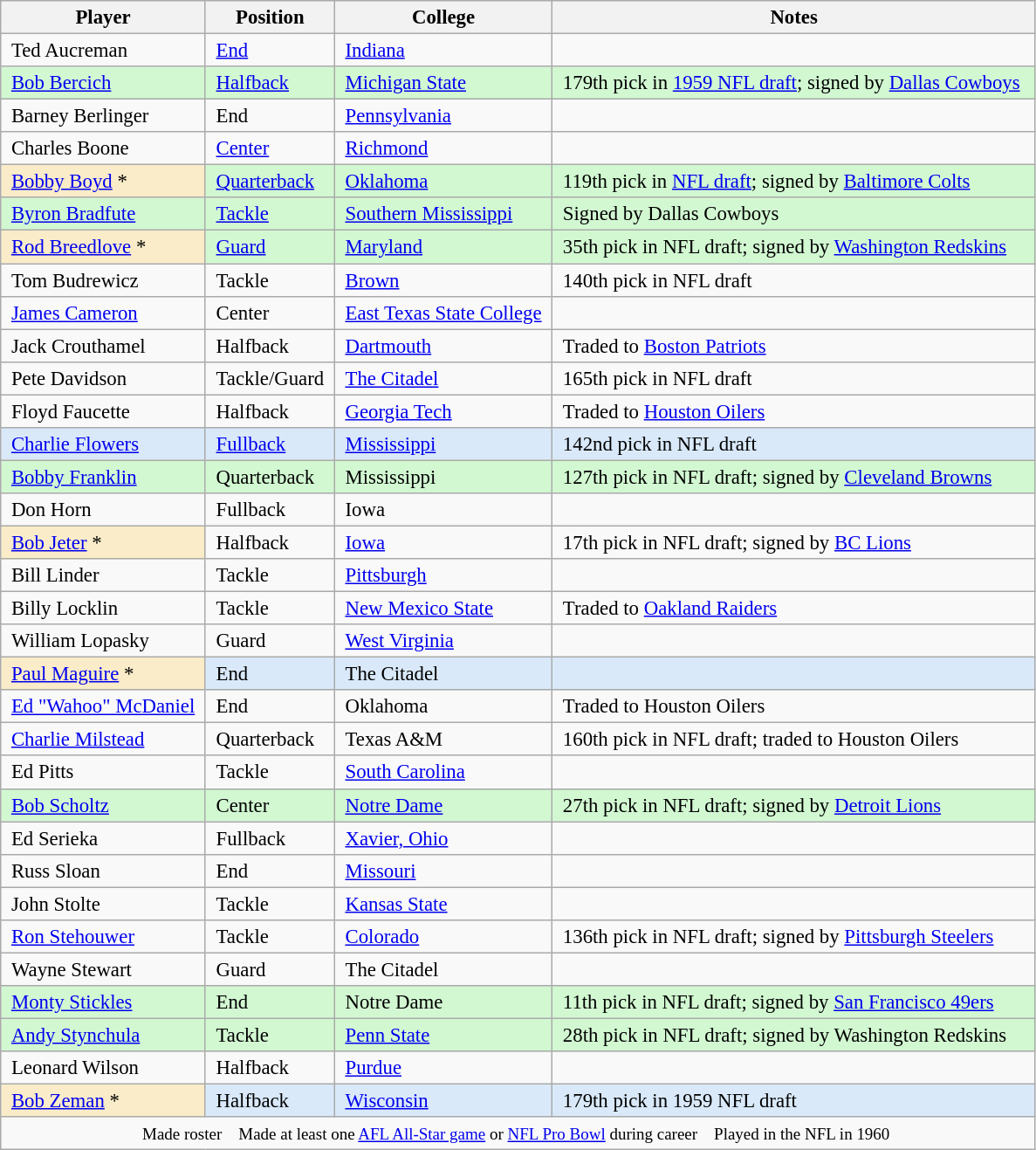<table class="wikitable" style="font-size:95%;">
<tr>
<th scope=column>Player</th>
<th scope=column>Position</th>
<th scope=column>College</th>
<th scope=column>Notes</th>
</tr>
<tr>
<td style="padding-left: 0.5em; padding-right: 0.5em;">Ted Aucreman</td>
<td style="padding-left: 0.5em; padding-right: 0.5em;"><a href='#'>End</a></td>
<td style="padding-left: 0.5em; padding-right: 0.5em;"><a href='#'>Indiana</a></td>
<td style="padding-left: 0.5em; padding-right: 0.75em;"></td>
</tr>
<tr>
<td style="padding-left: 0.5em; padding-right: 0.5em; background: #d2f8d2;"><a href='#'>Bob Bercich</a></td>
<td style="padding-left: 0.5em; padding-right: 0.5em; background: #d2f8d2;"><a href='#'>Halfback</a></td>
<td style="padding-left: 0.5em; padding-right: 0.5em; background: #d2f8d2;"><a href='#'>Michigan State</a></td>
<td style="padding-left: 0.5em; padding-right: 0.75em; background: #d2f8d2;">179th pick in <a href='#'>1959 NFL draft</a>; signed by <a href='#'>Dallas Cowboys</a></td>
</tr>
<tr>
<td style="padding-left: 0.5em; padding-right: 0.5em;">Barney Berlinger</td>
<td style="padding-left: 0.5em; padding-right: 0.5em;">End</td>
<td style="padding-left: 0.5em; padding-right: 0.5em;"><a href='#'>Pennsylvania</a></td>
<td style="padding-left: 0.5em; padding-right: 0.75em;"></td>
</tr>
<tr>
<td style="padding-left: 0.5em; padding-right: 0.5em;">Charles Boone</td>
<td style="padding-left: 0.5em; padding-right: 0.5em;"><a href='#'>Center</a></td>
<td style="padding-left: 0.5em; padding-right: 0.5em;"><a href='#'>Richmond</a></td>
<td style="padding-left: 0.5em; padding-right: 0.75em;"></td>
</tr>
<tr>
<td style="padding-left: 0.5em; padding-right: 0.5em; background: #faecc8;"><a href='#'>Bobby Boyd</a> *</td>
<td style="padding-left: 0.5em; padding-right: 0.5em; background: #d2f8d2;"><a href='#'>Quarterback</a></td>
<td style="padding-left: 0.5em; padding-right: 0.5em; background: #d2f8d2;"><a href='#'>Oklahoma</a></td>
<td style="padding-left: 0.5em; padding-right: 0.75em; background: #d2f8d2;">119th pick in <a href='#'>NFL draft</a>; signed by <a href='#'>Baltimore Colts</a></td>
</tr>
<tr>
<td style="padding-left: 0.5em; padding-right: 0.5em; background: #d2f8d2;"><a href='#'>Byron Bradfute</a></td>
<td style="padding-left: 0.5em; padding-right: 0.5em; background: #d2f8d2;"><a href='#'>Tackle</a></td>
<td style="padding-left: 0.5em; padding-right: 0.5em; background: #d2f8d2;"><a href='#'>Southern Mississippi</a></td>
<td style="padding-left: 0.5em; padding-right: 0.75em; background: #d2f8d2;">Signed by Dallas Cowboys</td>
</tr>
<tr>
<td style="padding-left: 0.5em; padding-right: 0.5em; background: #faecc8;"><a href='#'>Rod Breedlove</a> *</td>
<td style="padding-left: 0.5em; padding-right: 0.5em; background: #d2f8d2;"><a href='#'>Guard</a></td>
<td style="padding-left: 0.5em; padding-right: 0.5em; background: #d2f8d2;"><a href='#'>Maryland</a></td>
<td style="padding-left: 0.5em; padding-right: 0.75em; background: #d2f8d2;">35th pick in NFL draft; signed by <a href='#'>Washington Redskins</a></td>
</tr>
<tr>
<td style="padding-left: 0.5em; padding-right: 0.5em;">Tom Budrewicz</td>
<td style="padding-left: 0.5em; padding-right: 0.5em;">Tackle</td>
<td style="padding-left: 0.5em; padding-right: 0.5em;"><a href='#'>Brown</a></td>
<td style="padding-left: 0.5em; padding-right: 0.75em;">140th pick in NFL draft</td>
</tr>
<tr>
<td style="padding-left: 0.5em; padding-right: 0.5em;"><a href='#'>James Cameron</a></td>
<td style="padding-left: 0.5em; padding-right: 0.5em;">Center</td>
<td style="padding-left: 0.5em; padding-right: 0.5em;"><a href='#'>East Texas State College</a></td>
<td style="padding-left: 0.5em; padding-right: 0.75em;"></td>
</tr>
<tr>
<td style="padding-left: 0.5em; padding-right: 0.5em;">Jack Crouthamel</td>
<td style="padding-left: 0.5em; padding-right: 0.5em;">Halfback</td>
<td style="padding-left: 0.5em; padding-right: 0.5em;"><a href='#'>Dartmouth</a></td>
<td style="padding-left: 0.5em; padding-right: 0.75em;">Traded to <a href='#'>Boston Patriots</a></td>
</tr>
<tr>
<td style="padding-left: 0.5em; padding-right: 0.5em;">Pete Davidson</td>
<td style="padding-left: 0.5em; padding-right: 0.5em;">Tackle/Guard</td>
<td style="padding-left: 0.5em; padding-right: 0.5em;"><a href='#'>The Citadel</a></td>
<td style="padding-left: 0.5em; padding-right: 0.75em;">165th pick in NFL draft</td>
</tr>
<tr>
<td style="padding-left: 0.5em; padding-right: 0.5em;">Floyd Faucette</td>
<td style="padding-left: 0.5em; padding-right: 0.5em;">Halfback</td>
<td style="padding-left: 0.5em; padding-right: 0.5em;"><a href='#'>Georgia Tech</a></td>
<td style="padding-left: 0.5em; padding-right: 0.75em;">Traded to <a href='#'>Houston Oilers</a></td>
</tr>
<tr>
<td style="padding-left: 0.5em; padding-right: 0.5em; background: #d9e9f9;"><a href='#'>Charlie Flowers</a></td>
<td style="padding-left: 0.5em; padding-right: 0.5em; background: #d9e9f9;"><a href='#'>Fullback</a></td>
<td style="padding-left: 0.5em; padding-right: 0.5em; background: #d9e9f9;"><a href='#'>Mississippi</a></td>
<td style="padding-left: 0.5em; padding-right: 0.75em; background: #d9e9f9;">142nd pick in NFL draft</td>
</tr>
<tr>
<td style="padding-left: 0.5em; padding-right: 0.5em; background: #d2f8d2;"><a href='#'>Bobby Franklin</a></td>
<td style="padding-left: 0.5em; padding-right: 0.5em; background: #d2f8d2;">Quarterback</td>
<td style="padding-left: 0.5em; padding-right: 0.5em; background: #d2f8d2;">Mississippi</td>
<td style="padding-left: 0.5em; padding-right: 0.75em; background: #d2f8d2;">127th pick in NFL draft; signed by <a href='#'>Cleveland Browns</a></td>
</tr>
<tr>
<td style="padding-left: 0.5em; padding-right: 0.5em;">Don Horn</td>
<td style="padding-left: 0.5em; padding-right: 0.5em;">Fullback</td>
<td style="padding-left: 0.5em; padding-right: 0.5em;">Iowa</td>
<td style="padding-left: 0.5em; padding-right: 0.75em;"></td>
</tr>
<tr>
<td style="padding-left: 0.5em; padding-right: 0.5em; background: #faecc8;"><a href='#'>Bob Jeter</a> *</td>
<td style="padding-left: 0.5em; padding-right: 0.5em;">Halfback</td>
<td style="padding-left: 0.5em; padding-right: 0.5em;"><a href='#'>Iowa</a></td>
<td style="padding-left: 0.5em; padding-right: 0.75em;">17th pick in NFL draft; signed by <a href='#'>BC Lions</a></td>
</tr>
<tr>
<td style="padding-left: 0.5em; padding-right: 0.5em;">Bill Linder</td>
<td style="padding-left: 0.5em; padding-right: 0.5em;">Tackle</td>
<td style="padding-left: 0.5em; padding-right: 0.5em;"><a href='#'>Pittsburgh</a></td>
<td style="padding-left: 0.5em; padding-right: 0.75em;"></td>
</tr>
<tr>
<td style="padding-left: 0.5em; padding-right: 0.5em;">Billy Locklin</td>
<td style="padding-left: 0.5em; padding-right: 0.5em;">Tackle</td>
<td style="padding-left: 0.5em; padding-right: 0.5em;"><a href='#'>New Mexico State</a></td>
<td style="padding-left: 0.5em; padding-right: 0.75em;">Traded to <a href='#'>Oakland Raiders</a></td>
</tr>
<tr>
<td style="padding-left: 0.5em; padding-right: 0.5em;">William Lopasky</td>
<td style="padding-left: 0.5em; padding-right: 0.5em;">Guard</td>
<td style="padding-left: 0.5em; padding-right: 0.5em;"><a href='#'>West Virginia</a></td>
<td style="padding-left: 0.5em; padding-right: 0.75em;"></td>
</tr>
<tr>
<td style="padding-left: 0.5em; padding-right: 0.5em; background: #faecc8;"><a href='#'>Paul Maguire</a> *</td>
<td style="padding-left: 0.5em; padding-right: 0.5em; background: #d9e9f9;">End</td>
<td style="padding-left: 0.5em; padding-right: 0.5em; background: #d9e9f9;">The Citadel</td>
<td style="padding-left: 0.5em; padding-right: 0.75em; background: #d9e9f9;"></td>
</tr>
<tr>
<td style="padding-left: 0.5em; padding-right: 0.5em;"><a href='#'>Ed "Wahoo" McDaniel</a></td>
<td style="padding-left: 0.5em; padding-right: 0.5em;">End</td>
<td style="padding-left: 0.5em; padding-right: 0.5em;">Oklahoma</td>
<td style="padding-left: 0.5em; padding-right: 0.75em;">Traded to Houston Oilers</td>
</tr>
<tr>
<td style="padding-left: 0.5em; padding-right: 0.5em;"><a href='#'>Charlie Milstead</a></td>
<td style="padding-left: 0.5em; padding-right: 0.5em;">Quarterback</td>
<td style="padding-left: 0.5em; padding-right: 0.5em;">Texas A&M</td>
<td style="padding-left: 0.5em; padding-right: 0.75em;">160th pick in NFL draft; traded to Houston Oilers</td>
</tr>
<tr>
<td style="padding-left: 0.5em; padding-right: 0.5em;">Ed Pitts</td>
<td style="padding-left: 0.5em; padding-right: 0.5em;">Tackle</td>
<td style="padding-left: 0.5em; padding-right: 0.5em;"><a href='#'>South Carolina</a></td>
<td style="padding-left: 0.5em; padding-right: 0.75em;"></td>
</tr>
<tr>
<td style="padding-left: 0.5em; padding-right: 0.5em; background: #d2f8d2;"><a href='#'>Bob Scholtz</a></td>
<td style="padding-left: 0.5em; padding-right: 0.5em; background: #d2f8d2;">Center</td>
<td style="padding-left: 0.5em; padding-right: 0.5em; background: #d2f8d2;"><a href='#'>Notre Dame</a></td>
<td style="padding-left: 0.5em; padding-right: 0.75em; background: #d2f8d2;">27th pick in NFL draft; signed by <a href='#'>Detroit Lions</a></td>
</tr>
<tr>
<td style="padding-left: 0.5em; padding-right: 0.5em;">Ed Serieka</td>
<td style="padding-left: 0.5em; padding-right: 0.5em;">Fullback</td>
<td style="padding-left: 0.5em; padding-right: 0.5em;"><a href='#'>Xavier, Ohio</a></td>
<td style="padding-left: 0.5em; padding-right: 0.75em;"></td>
</tr>
<tr>
<td style="padding-left: 0.5em; padding-right: 0.5em;">Russ Sloan</td>
<td style="padding-left: 0.5em; padding-right: 0.5em;">End</td>
<td style="padding-left: 0.5em; padding-right: 0.5em;"><a href='#'>Missouri</a></td>
<td style="padding-left: 0.5em; padding-right: 0.75em;"></td>
</tr>
<tr>
<td style="padding-left: 0.5em; padding-right: 0.5em;">John Stolte</td>
<td style="padding-left: 0.5em; padding-right: 0.5em;">Tackle</td>
<td style="padding-left: 0.5em; padding-right: 0.5em;"><a href='#'>Kansas State</a></td>
<td style="padding-left: 0.5em; padding-right: 0.75em;"></td>
</tr>
<tr>
<td style="padding-left: 0.5em; padding-right: 0.5em;"><a href='#'>Ron Stehouwer</a></td>
<td style="padding-left: 0.5em; padding-right: 0.5em;">Tackle</td>
<td style="padding-left: 0.5em; padding-right: 0.5em;"><a href='#'>Colorado</a></td>
<td style="padding-left: 0.5em; padding-right: 0.75em;">136th pick in NFL draft; signed by <a href='#'>Pittsburgh Steelers</a></td>
</tr>
<tr>
<td style="padding-left: 0.5em; padding-right: 0.5em;">Wayne Stewart</td>
<td style="padding-left: 0.5em; padding-right: 0.5em;">Guard</td>
<td style="padding-left: 0.5em; padding-right: 0.5em;">The Citadel</td>
<td style="padding-left: 0.5em; padding-right: 0.75em;"></td>
</tr>
<tr>
<td style="padding-left: 0.5em; padding-right: 0.5em; background: #d2f8d2;"><a href='#'>Monty Stickles</a></td>
<td style="padding-left: 0.5em; padding-right: 0.5em; background: #d2f8d2;">End</td>
<td style="padding-left: 0.5em; padding-right: 0.5em; background: #d2f8d2;">Notre Dame</td>
<td style="padding-left: 0.5em; padding-right: 0.75em; background: #d2f8d2;">11th pick in NFL draft; signed by <a href='#'>San Francisco 49ers</a></td>
</tr>
<tr>
<td style="padding-left: 0.5em; padding-right: 0.5em; background: #d2f8d2;"><a href='#'>Andy Stynchula</a></td>
<td style="padding-left: 0.5em; padding-right: 0.5em; background: #d2f8d2;">Tackle</td>
<td style="padding-left: 0.5em; padding-right: 0.5em; background: #d2f8d2;"><a href='#'>Penn State</a></td>
<td style="padding-left: 0.5em; padding-right: 0.75em; background: #d2f8d2;">28th pick in NFL draft; signed by Washington Redskins</td>
</tr>
<tr>
<td style="padding-left: 0.5em; padding-right: 0.5em;">Leonard Wilson</td>
<td style="padding-left: 0.5em; padding-right: 0.5em;">Halfback</td>
<td style="padding-left: 0.5em; padding-right: 0.5em;"><a href='#'>Purdue</a></td>
<td style="padding-left: 0.5em; padding-right: 0.75em;"></td>
</tr>
<tr>
<td style="padding-left: 0.5em; padding-right: 0.5em; background: #faecc8;"><a href='#'>Bob Zeman</a> *</td>
<td style="padding-left: 0.5em; padding-right: 0.5em; background: #d9e9f9;">Halfback</td>
<td style="padding-left: 0.5em; padding-right: 0.5em; background: #d9e9f9;"><a href='#'>Wisconsin</a></td>
<td style="padding-left: 0.5em; padding-right: 0.75em; background: #d9e9f9;">179th pick in 1959 NFL draft</td>
</tr>
<tr>
<td colspan="4" style="text-align:center;"><small> Made roster    Made at least one <a href='#'>AFL All-Star game</a> or <a href='#'>NFL Pro Bowl</a> during career    Played in the NFL in 1960  </small></td>
</tr>
</table>
